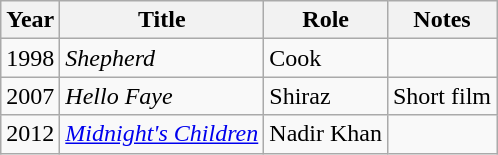<table class="wikitable sortable">
<tr>
<th>Year</th>
<th>Title</th>
<th>Role</th>
<th>Notes</th>
</tr>
<tr>
<td>1998</td>
<td><em>Shepherd</em></td>
<td>Cook</td>
<td></td>
</tr>
<tr>
<td>2007</td>
<td><em>Hello Faye</em></td>
<td>Shiraz</td>
<td>Short film</td>
</tr>
<tr>
<td>2012</td>
<td><em><a href='#'>Midnight's Children</a></em></td>
<td>Nadir Khan</td>
<td></td>
</tr>
</table>
